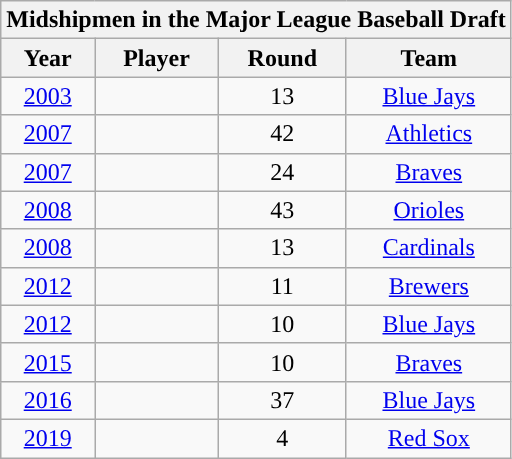<table class="wikitable sortable collapsible" style="text-align:center">
<tr>
<th colspan=4>Midshipmen in the Major League Baseball Draft</th>
</tr>
<tr>
<th>Year</th>
<th>Player</th>
<th>Round</th>
<th>Team</th>
</tr>
<tr>
<td><a href='#'>2003</a></td>
<td></td>
<td>13</td>
<td><a href='#'>Blue Jays</a></td>
</tr>
<tr>
<td><a href='#'>2007</a></td>
<td></td>
<td>42</td>
<td><a href='#'>Athletics</a></td>
</tr>
<tr>
<td><a href='#'>2007</a></td>
<td></td>
<td>24</td>
<td><a href='#'>Braves</a></td>
</tr>
<tr>
<td><a href='#'>2008</a></td>
<td></td>
<td>43</td>
<td><a href='#'>Orioles</a></td>
</tr>
<tr>
<td><a href='#'>2008</a></td>
<td></td>
<td>13</td>
<td><a href='#'>Cardinals</a></td>
</tr>
<tr>
<td><a href='#'>2012</a></td>
<td></td>
<td>11</td>
<td><a href='#'>Brewers</a></td>
</tr>
<tr>
<td><a href='#'>2012</a></td>
<td></td>
<td>10</td>
<td><a href='#'>Blue Jays</a></td>
</tr>
<tr>
<td><a href='#'>2015</a></td>
<td></td>
<td>10</td>
<td><a href='#'>Braves</a></td>
</tr>
<tr>
<td><a href='#'>2016</a></td>
<td></td>
<td>37</td>
<td><a href='#'>Blue Jays</a></td>
</tr>
<tr>
<td><a href='#'>2019</a></td>
<td></td>
<td>4</td>
<td><a href='#'>Red Sox</a></td>
</tr>
</table>
